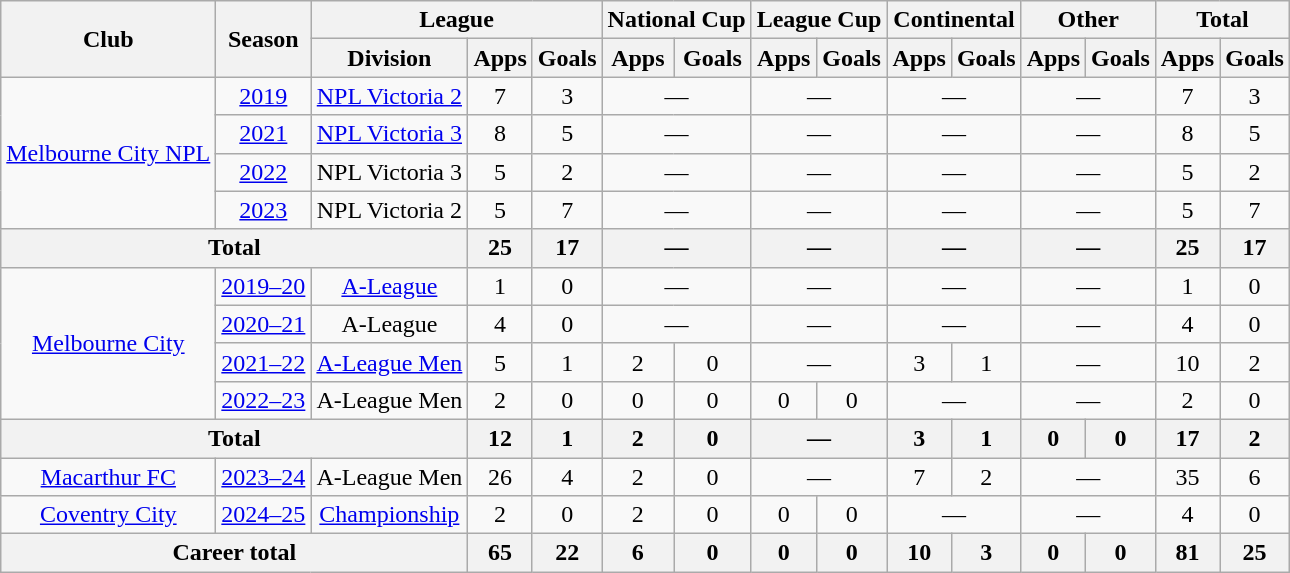<table class="wikitable" style="text-align:center">
<tr>
<th rowspan=2>Club</th>
<th rowspan=2>Season</th>
<th colspan=3>League</th>
<th colspan=2>National Cup</th>
<th colspan=2>League Cup</th>
<th colspan=2>Continental</th>
<th colspan=2>Other</th>
<th colspan=2>Total</th>
</tr>
<tr>
<th>Division</th>
<th>Apps</th>
<th>Goals</th>
<th>Apps</th>
<th>Goals</th>
<th>Apps</th>
<th>Goals</th>
<th>Apps</th>
<th>Goals</th>
<th>Apps</th>
<th>Goals</th>
<th>Apps</th>
<th>Goals</th>
</tr>
<tr>
<td rowspan="4"><a href='#'>Melbourne City NPL</a></td>
<td><a href='#'>2019</a></td>
<td><a href='#'>NPL Victoria 2</a></td>
<td>7</td>
<td>3</td>
<td colspan="2">—</td>
<td colspan="2">—</td>
<td colspan="2">—</td>
<td colspan="2">—</td>
<td>7</td>
<td>3</td>
</tr>
<tr>
<td><a href='#'>2021</a></td>
<td><a href='#'>NPL Victoria 3</a></td>
<td>8</td>
<td>5</td>
<td colspan="2">—</td>
<td colspan="2">—</td>
<td colspan="2">—</td>
<td colspan="2">—</td>
<td>8</td>
<td>5</td>
</tr>
<tr>
<td><a href='#'>2022</a></td>
<td>NPL Victoria 3</td>
<td>5</td>
<td>2</td>
<td colspan="2">—</td>
<td colspan="2">—</td>
<td colspan="2">—</td>
<td colspan="2">—</td>
<td>5</td>
<td>2</td>
</tr>
<tr>
<td><a href='#'>2023</a></td>
<td>NPL Victoria 2</td>
<td>5</td>
<td>7</td>
<td colspan="2">—</td>
<td colspan="2">—</td>
<td colspan="2">—</td>
<td colspan="2">—</td>
<td>5</td>
<td>7</td>
</tr>
<tr>
<th colspan=3>Total</th>
<th>25</th>
<th>17</th>
<th colspan="2">—</th>
<th colspan="2">—</th>
<th colspan="2">—</th>
<th colspan="2">—</th>
<th>25</th>
<th>17</th>
</tr>
<tr>
<td rowspan="4"><a href='#'>Melbourne City</a></td>
<td><a href='#'>2019–20</a></td>
<td><a href='#'>A-League</a></td>
<td>1</td>
<td>0</td>
<td colspan="2">—</td>
<td colspan="2">—</td>
<td colspan="2">—</td>
<td colspan="2">—</td>
<td>1</td>
<td>0</td>
</tr>
<tr>
<td><a href='#'>2020–21</a></td>
<td>A-League</td>
<td>4</td>
<td>0</td>
<td colspan="2">—</td>
<td colspan="2">—</td>
<td colspan="2">—</td>
<td colspan="2">—</td>
<td>4</td>
<td>0</td>
</tr>
<tr>
<td><a href='#'>2021–22</a></td>
<td><a href='#'>A-League Men</a></td>
<td>5</td>
<td>1</td>
<td>2</td>
<td>0</td>
<td colspan="2">—</td>
<td>3</td>
<td>1</td>
<td colspan="2">—</td>
<td>10</td>
<td>2</td>
</tr>
<tr>
<td><a href='#'>2022–23</a></td>
<td>A-League Men</td>
<td>2</td>
<td>0</td>
<td>0</td>
<td>0</td>
<td>0</td>
<td>0</td>
<td colspan="2">—</td>
<td colspan="2">—</td>
<td>2</td>
<td>0</td>
</tr>
<tr>
<th colspan=3>Total</th>
<th>12</th>
<th>1</th>
<th>2</th>
<th>0</th>
<th colspan="2">—</th>
<th>3</th>
<th>1</th>
<th>0</th>
<th>0</th>
<th>17</th>
<th>2</th>
</tr>
<tr>
<td><a href='#'>Macarthur FC</a></td>
<td><a href='#'>2023–24</a></td>
<td>A-League Men</td>
<td>26</td>
<td>4</td>
<td>2</td>
<td>0</td>
<td colspan="2">—</td>
<td>7</td>
<td>2</td>
<td colspan="2">—</td>
<td>35</td>
<td>6</td>
</tr>
<tr>
<td><a href='#'>Coventry City</a></td>
<td><a href='#'>2024–25</a></td>
<td><a href='#'>Championship</a></td>
<td>2</td>
<td>0</td>
<td>2</td>
<td>0</td>
<td>0</td>
<td>0</td>
<td colspan="2">—</td>
<td colspan="2">—</td>
<td>4</td>
<td>0</td>
</tr>
<tr>
<th colspan=3>Career total</th>
<th>65</th>
<th>22</th>
<th>6</th>
<th>0</th>
<th>0</th>
<th>0</th>
<th>10</th>
<th>3</th>
<th>0</th>
<th>0</th>
<th>81</th>
<th>25</th>
</tr>
</table>
